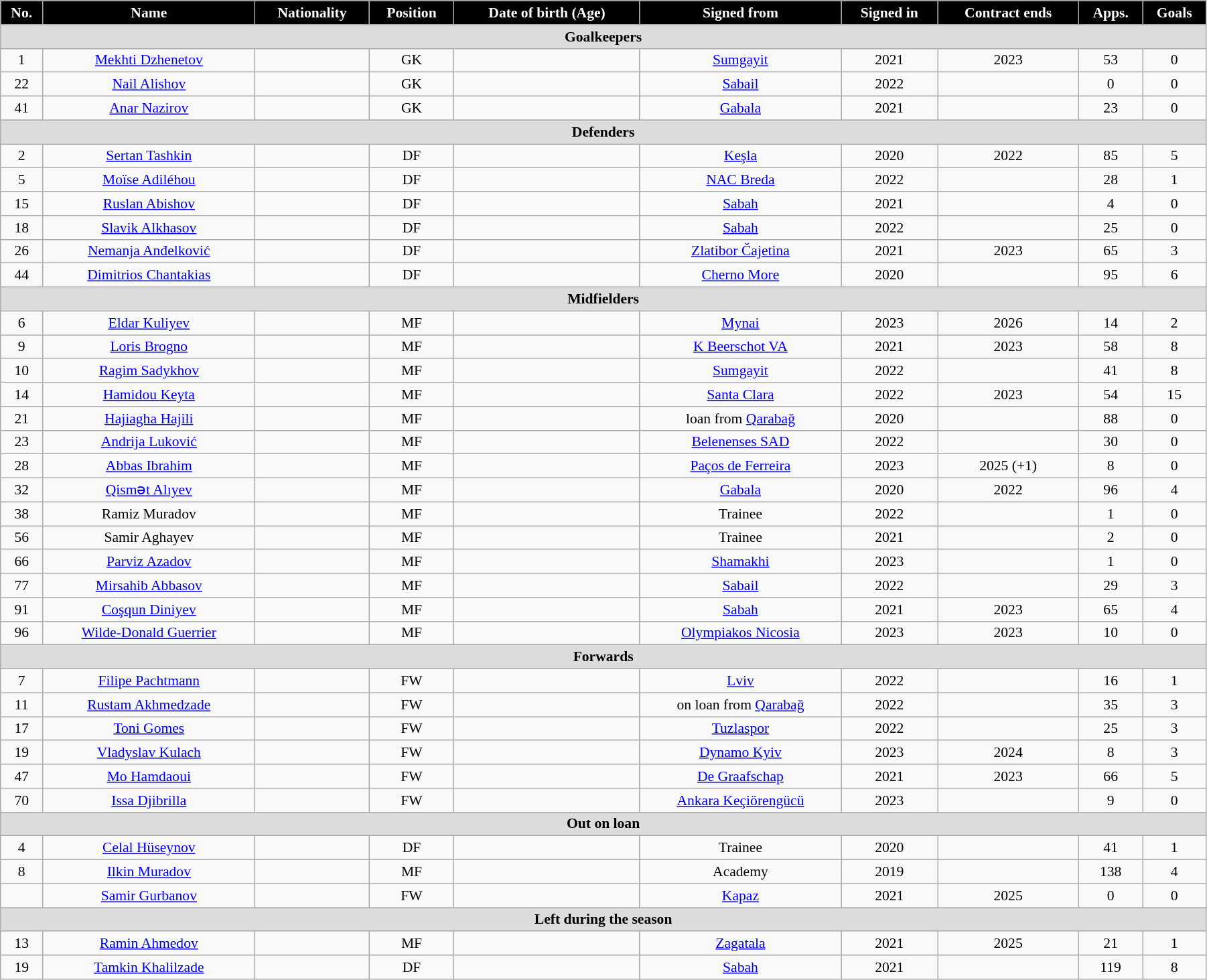<table class="wikitable"  style="text-align:center; font-size:90%; width:95%;">
<tr>
<th style="background:#000000; color:#FFFFFF; text-align:center;">No.</th>
<th style="background:#000000; color:#FFFFFF; text-align:center;">Name</th>
<th style="background:#000000; color:#FFFFFF; text-align:center;">Nationality</th>
<th style="background:#000000; color:#FFFFFF; text-align:center;">Position</th>
<th style="background:#000000; color:#FFFFFF; text-align:center;">Date of birth (Age)</th>
<th style="background:#000000; color:#FFFFFF; text-align:center;">Signed from</th>
<th style="background:#000000; color:#FFFFFF; text-align:center;">Signed in</th>
<th style="background:#000000; color:#FFFFFF; text-align:center;">Contract ends</th>
<th style="background:#000000; color:#FFFFFF; text-align:center;">Apps.</th>
<th style="background:#000000; color:#FFFFFF; text-align:center;">Goals</th>
</tr>
<tr>
<th colspan="11"  style="background:#dcdcdc; text-align:center;">Goalkeepers</th>
</tr>
<tr>
<td>1</td>
<td><a href='#'>Mekhti Dzhenetov</a></td>
<td></td>
<td>GK</td>
<td></td>
<td><a href='#'>Sumgayit</a></td>
<td>2021</td>
<td>2023</td>
<td>53</td>
<td>0</td>
</tr>
<tr>
<td>22</td>
<td><a href='#'>Nail Alishov</a></td>
<td></td>
<td>GK</td>
<td></td>
<td><a href='#'>Sabail</a></td>
<td>2022</td>
<td></td>
<td>0</td>
<td>0</td>
</tr>
<tr>
<td>41</td>
<td><a href='#'>Anar Nazirov</a></td>
<td></td>
<td>GK</td>
<td></td>
<td><a href='#'>Gabala</a></td>
<td>2021</td>
<td></td>
<td>23</td>
<td>0</td>
</tr>
<tr>
<th colspan="11"  style="background:#dcdcdc; text-align:center;">Defenders</th>
</tr>
<tr>
<td>2</td>
<td><a href='#'>Sertan Tashkin</a></td>
<td></td>
<td>DF</td>
<td></td>
<td><a href='#'>Keşla</a></td>
<td>2020</td>
<td>2022</td>
<td>85</td>
<td>5</td>
</tr>
<tr>
<td>5</td>
<td><a href='#'>Moïse Adiléhou</a></td>
<td></td>
<td>DF</td>
<td></td>
<td><a href='#'>NAC Breda</a></td>
<td>2022</td>
<td></td>
<td>28</td>
<td>1</td>
</tr>
<tr>
<td>15</td>
<td><a href='#'>Ruslan Abishov</a></td>
<td></td>
<td>DF</td>
<td></td>
<td><a href='#'>Sabah</a></td>
<td>2021</td>
<td></td>
<td>4</td>
<td>0</td>
</tr>
<tr>
<td>18</td>
<td><a href='#'>Slavik Alkhasov</a></td>
<td></td>
<td>DF</td>
<td></td>
<td><a href='#'>Sabah</a></td>
<td>2022</td>
<td></td>
<td>25</td>
<td>0</td>
</tr>
<tr>
<td>26</td>
<td><a href='#'>Nemanja Anđelković</a></td>
<td></td>
<td>DF</td>
<td></td>
<td><a href='#'>Zlatibor Čajetina</a></td>
<td>2021</td>
<td>2023</td>
<td>65</td>
<td>3</td>
</tr>
<tr>
<td>44</td>
<td><a href='#'>Dimitrios Chantakias</a></td>
<td></td>
<td>DF</td>
<td></td>
<td><a href='#'>Cherno More</a></td>
<td>2020</td>
<td></td>
<td>95</td>
<td>6</td>
</tr>
<tr>
<th colspan="11"  style="background:#dcdcdc; text-align:center;">Midfielders</th>
</tr>
<tr>
<td>6</td>
<td><a href='#'>Eldar Kuliyev</a></td>
<td></td>
<td>MF</td>
<td></td>
<td><a href='#'>Mynai</a></td>
<td>2023</td>
<td>2026</td>
<td>14</td>
<td>2</td>
</tr>
<tr>
<td>9</td>
<td><a href='#'>Loris Brogno</a></td>
<td></td>
<td>MF</td>
<td></td>
<td><a href='#'>K Beerschot VA</a></td>
<td>2021</td>
<td>2023</td>
<td>58</td>
<td>8</td>
</tr>
<tr>
<td>10</td>
<td><a href='#'>Ragim Sadykhov</a></td>
<td></td>
<td>MF</td>
<td></td>
<td><a href='#'>Sumgayit</a></td>
<td>2022</td>
<td></td>
<td>41</td>
<td>8</td>
</tr>
<tr>
<td>14</td>
<td><a href='#'>Hamidou Keyta</a></td>
<td></td>
<td>MF</td>
<td></td>
<td><a href='#'>Santa Clara</a></td>
<td>2022</td>
<td>2023</td>
<td>54</td>
<td>15</td>
</tr>
<tr>
<td>21</td>
<td><a href='#'>Hajiagha Hajili</a></td>
<td></td>
<td>MF</td>
<td></td>
<td>loan from <a href='#'>Qarabağ</a></td>
<td>2020</td>
<td></td>
<td>88</td>
<td>0</td>
</tr>
<tr>
<td>23</td>
<td><a href='#'>Andrija Luković</a></td>
<td></td>
<td>MF</td>
<td></td>
<td><a href='#'>Belenenses SAD</a></td>
<td>2022</td>
<td></td>
<td>30</td>
<td>0</td>
</tr>
<tr>
<td>28</td>
<td><a href='#'>Abbas Ibrahim</a></td>
<td></td>
<td>MF</td>
<td></td>
<td><a href='#'>Paços de Ferreira</a></td>
<td>2023</td>
<td>2025 (+1) </td>
<td>8</td>
<td>0</td>
</tr>
<tr>
<td>32</td>
<td><a href='#'>Qismət Alıyev</a></td>
<td></td>
<td>MF</td>
<td></td>
<td><a href='#'>Gabala</a></td>
<td>2020</td>
<td>2022</td>
<td>96</td>
<td>4</td>
</tr>
<tr>
<td>38</td>
<td>Ramiz Muradov</td>
<td></td>
<td>MF</td>
<td></td>
<td>Trainee</td>
<td>2022</td>
<td></td>
<td>1</td>
<td>0</td>
</tr>
<tr>
<td>56</td>
<td>Samir Aghayev</td>
<td></td>
<td>MF</td>
<td></td>
<td>Trainee</td>
<td>2021</td>
<td></td>
<td>2</td>
<td>0</td>
</tr>
<tr>
<td>66</td>
<td><a href='#'>Parviz Azadov</a></td>
<td></td>
<td>MF</td>
<td></td>
<td><a href='#'>Shamakhi</a></td>
<td>2023</td>
<td></td>
<td>1</td>
<td>0</td>
</tr>
<tr>
<td>77</td>
<td><a href='#'>Mirsahib Abbasov</a></td>
<td></td>
<td>MF</td>
<td></td>
<td><a href='#'>Sabail</a></td>
<td>2022</td>
<td></td>
<td>29</td>
<td>3</td>
</tr>
<tr>
<td>91</td>
<td><a href='#'>Coşqun Diniyev</a></td>
<td></td>
<td>MF</td>
<td></td>
<td><a href='#'>Sabah</a></td>
<td>2021</td>
<td>2023</td>
<td>65</td>
<td>4</td>
</tr>
<tr>
<td>96</td>
<td><a href='#'>Wilde-Donald Guerrier</a></td>
<td></td>
<td>MF</td>
<td></td>
<td><a href='#'>Olympiakos Nicosia</a></td>
<td>2023</td>
<td>2023</td>
<td>10</td>
<td>0</td>
</tr>
<tr>
<th colspan="11"  style="background:#dcdcdc; text-align:center;">Forwards</th>
</tr>
<tr>
<td>7</td>
<td><a href='#'>Filipe Pachtmann</a></td>
<td></td>
<td>FW</td>
<td></td>
<td><a href='#'>Lviv</a></td>
<td>2022</td>
<td></td>
<td>16</td>
<td>1</td>
</tr>
<tr>
<td>11</td>
<td><a href='#'>Rustam Akhmedzade</a></td>
<td></td>
<td>FW</td>
<td></td>
<td>on loan from <a href='#'>Qarabağ</a></td>
<td>2022</td>
<td></td>
<td>35</td>
<td>3</td>
</tr>
<tr>
<td>17</td>
<td><a href='#'>Toni Gomes</a></td>
<td></td>
<td>FW</td>
<td></td>
<td><a href='#'>Tuzlaspor</a></td>
<td>2022</td>
<td></td>
<td>25</td>
<td>3</td>
</tr>
<tr>
<td>19</td>
<td><a href='#'>Vladyslav Kulach</a></td>
<td></td>
<td>FW</td>
<td></td>
<td><a href='#'>Dynamo Kyiv</a></td>
<td>2023</td>
<td>2024</td>
<td>8</td>
<td>3</td>
</tr>
<tr>
<td>47</td>
<td><a href='#'>Mo Hamdaoui</a></td>
<td></td>
<td>FW</td>
<td></td>
<td><a href='#'>De Graafschap</a></td>
<td>2021</td>
<td>2023</td>
<td>66</td>
<td>5</td>
</tr>
<tr>
<td>70</td>
<td><a href='#'>Issa Djibrilla</a></td>
<td></td>
<td>FW</td>
<td></td>
<td><a href='#'>Ankara Keçiörengücü</a></td>
<td>2023</td>
<td></td>
<td>9</td>
<td>0</td>
</tr>
<tr>
<th colspan="11"  style="background:#dcdcdc; text-align:center;">Out on loan</th>
</tr>
<tr>
<td>4</td>
<td><a href='#'>Celal Hüseynov</a></td>
<td></td>
<td>DF</td>
<td></td>
<td>Trainee</td>
<td>2020</td>
<td></td>
<td>41</td>
<td>1</td>
</tr>
<tr>
<td>8</td>
<td><a href='#'>Ilkin Muradov</a></td>
<td></td>
<td>MF</td>
<td></td>
<td>Academy</td>
<td>2019</td>
<td></td>
<td>138</td>
<td>4</td>
</tr>
<tr>
<td></td>
<td><a href='#'>Samir Gurbanov</a></td>
<td></td>
<td>FW</td>
<td></td>
<td><a href='#'>Kapaz</a></td>
<td>2021</td>
<td>2025</td>
<td>0</td>
<td>0</td>
</tr>
<tr>
<th colspan="11"  style="background:#dcdcdc; text-align:center;">Left during the season</th>
</tr>
<tr>
<td>13</td>
<td><a href='#'>Ramin Ahmedov</a></td>
<td></td>
<td>MF</td>
<td></td>
<td><a href='#'>Zagatala</a></td>
<td>2021</td>
<td>2025</td>
<td>21</td>
<td>1</td>
</tr>
<tr>
<td>19</td>
<td><a href='#'>Tamkin Khalilzade</a></td>
<td></td>
<td>DF</td>
<td></td>
<td><a href='#'>Sabah</a></td>
<td>2021</td>
<td></td>
<td>119</td>
<td>8</td>
</tr>
</table>
